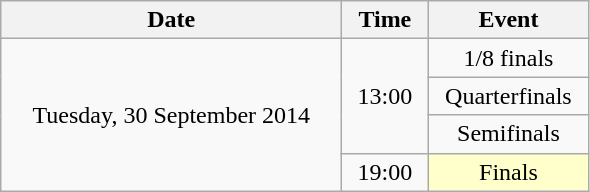<table class = "wikitable" style="text-align:center;">
<tr>
<th width=220>Date</th>
<th width=50>Time</th>
<th width=100>Event</th>
</tr>
<tr>
<td rowspan=4>Tuesday, 30 September 2014</td>
<td rowspan=3>13:00</td>
<td>1/8 finals</td>
</tr>
<tr>
<td>Quarterfinals</td>
</tr>
<tr>
<td>Semifinals</td>
</tr>
<tr>
<td>19:00</td>
<td bgcolor=ffffcc>Finals</td>
</tr>
</table>
